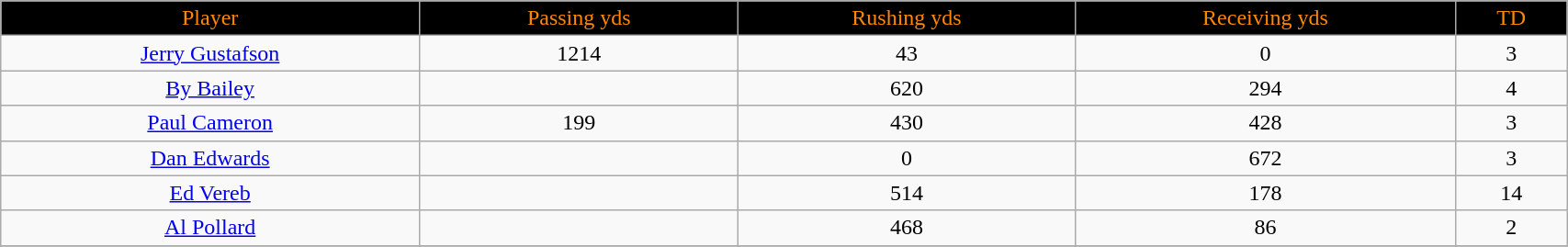<table class="wikitable" width="90%">
<tr align="center"  ! style="background:black;color:#FF8800;">
<td>Player</td>
<td>Passing yds</td>
<td>Rushing yds</td>
<td>Receiving yds</td>
<td>TD</td>
</tr>
<tr align="center" bgcolor="">
<td><a href='#'>Jerry Gustafson</a></td>
<td>1214</td>
<td>43</td>
<td>0</td>
<td>3</td>
</tr>
<tr align="center" bgcolor="">
<td><a href='#'>By Bailey</a></td>
<td></td>
<td>620</td>
<td>294</td>
<td>4</td>
</tr>
<tr align="center" bgcolor="">
<td><a href='#'>Paul Cameron</a></td>
<td>199</td>
<td>430</td>
<td>428</td>
<td>3</td>
</tr>
<tr align="center" bgcolor="">
<td><a href='#'>Dan Edwards</a></td>
<td></td>
<td>0</td>
<td>672</td>
<td>3</td>
</tr>
<tr align="center" bgcolor="">
<td><a href='#'>Ed Vereb</a></td>
<td></td>
<td>514</td>
<td>178</td>
<td>14</td>
</tr>
<tr align="center" bgcolor="">
<td><a href='#'>Al Pollard</a></td>
<td></td>
<td>468</td>
<td>86</td>
<td>2</td>
</tr>
<tr align="center" bgcolor="">
</tr>
</table>
